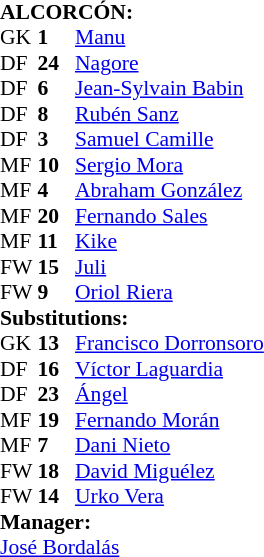<table style="font-size: 90%" cellspacing="0" cellpadding="0">
<tr>
<td colspan=4><strong>ALCORCÓN:</strong></td>
</tr>
<tr>
<th width="25"></th>
<th width="25"></th>
</tr>
<tr>
<td>GK</td>
<td><strong>1</strong></td>
<td> <a href='#'>Manu</a></td>
</tr>
<tr>
<td>DF</td>
<td><strong>24</strong></td>
<td> <a href='#'>Nagore</a></td>
</tr>
<tr>
<td>DF</td>
<td><strong>6</strong></td>
<td> <a href='#'>Jean-Sylvain Babin</a></td>
<td></td>
</tr>
<tr>
<td>DF</td>
<td><strong>8</strong></td>
<td> <a href='#'>Rubén Sanz</a></td>
</tr>
<tr>
<td>DF</td>
<td><strong>3</strong></td>
<td> <a href='#'>Samuel Camille</a></td>
</tr>
<tr>
<td>MF</td>
<td><strong>10</strong></td>
<td> <a href='#'>Sergio Mora</a></td>
<td></td>
</tr>
<tr>
<td>MF</td>
<td><strong>4</strong></td>
<td> <a href='#'>Abraham González</a></td>
</tr>
<tr>
<td>MF</td>
<td><strong>20</strong></td>
<td> <a href='#'>Fernando Sales</a></td>
<td></td>
<td></td>
</tr>
<tr>
<td>MF</td>
<td><strong>11</strong></td>
<td> <a href='#'>Kike</a></td>
<td></td>
<td></td>
</tr>
<tr>
<td>FW</td>
<td><strong>15</strong></td>
<td> <a href='#'>Juli</a></td>
<td></td>
<td></td>
</tr>
<tr>
<td>FW</td>
<td><strong>9</strong></td>
<td> <a href='#'>Oriol Riera</a></td>
<td></td>
<td></td>
</tr>
<tr>
<td colspan=3><strong>Substitutions:</strong></td>
</tr>
<tr>
<td>GK</td>
<td><strong>13</strong></td>
<td> <a href='#'>Francisco Dorronsoro</a></td>
</tr>
<tr>
<td>DF</td>
<td><strong>16</strong></td>
<td> <a href='#'>Víctor Laguardia</a></td>
</tr>
<tr>
<td>DF</td>
<td><strong>23</strong></td>
<td> <a href='#'>Ángel</a></td>
</tr>
<tr>
<td>MF</td>
<td><strong>19</strong></td>
<td> <a href='#'>Fernando Morán</a></td>
</tr>
<tr>
<td>MF</td>
<td><strong>7</strong></td>
<td> <a href='#'>Dani Nieto</a></td>
<td></td>
<td></td>
</tr>
<tr>
<td>FW</td>
<td><strong>18</strong></td>
<td> <a href='#'>David Miguélez</a></td>
<td></td>
<td></td>
</tr>
<tr>
<td>FW</td>
<td><strong>14</strong></td>
<td> <a href='#'>Urko Vera</a></td>
<td></td>
<td></td>
</tr>
<tr>
<td colspan=3><strong>Manager:</strong></td>
</tr>
<tr>
<td colspan=3> <a href='#'>José Bordalás</a></td>
</tr>
</table>
